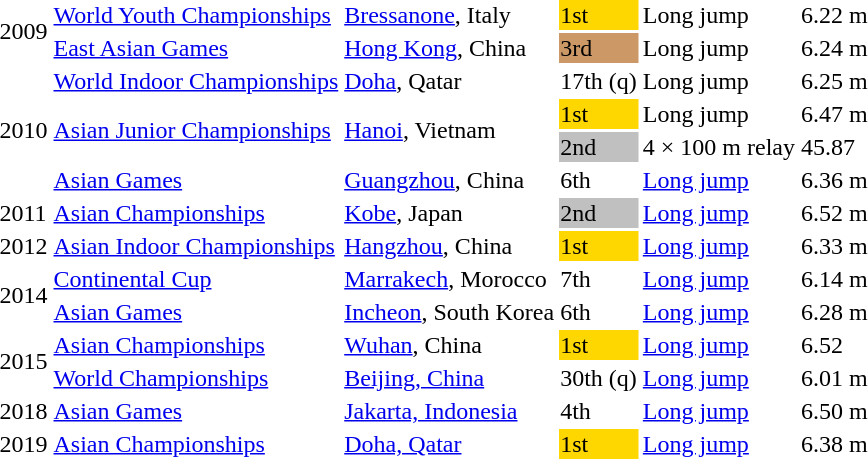<table>
<tr>
<td rowspan=2>2009</td>
<td><a href='#'>World Youth Championships</a></td>
<td><a href='#'>Bressanone</a>, Italy</td>
<td bgcolor=gold>1st</td>
<td>Long jump</td>
<td>6.22 m</td>
</tr>
<tr>
<td><a href='#'>East Asian Games</a></td>
<td><a href='#'>Hong Kong</a>, China</td>
<td bgcolor=cc9966>3rd</td>
<td>Long jump</td>
<td>6.24 m</td>
</tr>
<tr>
<td rowspan=4>2010</td>
<td><a href='#'>World Indoor Championships</a></td>
<td><a href='#'>Doha</a>, Qatar</td>
<td>17th (q)</td>
<td>Long jump</td>
<td>6.25 m</td>
</tr>
<tr>
<td rowspan=2><a href='#'>Asian Junior Championships</a></td>
<td rowspan=2><a href='#'>Hanoi</a>, Vietnam</td>
<td bgcolor=gold>1st</td>
<td>Long jump</td>
<td>6.47 m</td>
</tr>
<tr>
<td bgcolor=silver>2nd</td>
<td>4 × 100 m relay</td>
<td>45.87</td>
</tr>
<tr>
<td><a href='#'>Asian Games</a></td>
<td><a href='#'>Guangzhou</a>, China</td>
<td>6th</td>
<td><a href='#'>Long jump</a></td>
<td>6.36 m</td>
</tr>
<tr>
<td>2011</td>
<td><a href='#'>Asian Championships</a></td>
<td><a href='#'>Kobe</a>, Japan</td>
<td bgcolor=silver>2nd</td>
<td><a href='#'>Long jump</a></td>
<td>6.52 m</td>
</tr>
<tr>
<td>2012</td>
<td><a href='#'>Asian Indoor Championships</a></td>
<td><a href='#'>Hangzhou</a>, China</td>
<td bgcolor=gold>1st</td>
<td><a href='#'>Long jump</a></td>
<td>6.33 m</td>
</tr>
<tr>
<td rowspan=2>2014</td>
<td><a href='#'>Continental Cup</a></td>
<td><a href='#'>Marrakech</a>, Morocco</td>
<td>7th</td>
<td><a href='#'>Long jump</a></td>
<td>6.14 m</td>
</tr>
<tr>
<td><a href='#'>Asian Games</a></td>
<td><a href='#'>Incheon</a>, South Korea</td>
<td>6th</td>
<td><a href='#'>Long jump</a></td>
<td>6.28 m</td>
</tr>
<tr>
<td rowspan=2>2015</td>
<td><a href='#'>Asian Championships</a></td>
<td><a href='#'>Wuhan</a>, China</td>
<td bgcolor=gold>1st</td>
<td><a href='#'>Long jump</a></td>
<td>6.52</td>
</tr>
<tr>
<td><a href='#'>World Championships</a></td>
<td><a href='#'>Beijing, China</a></td>
<td>30th (q)</td>
<td><a href='#'>Long jump</a></td>
<td>6.01 m</td>
</tr>
<tr>
<td>2018</td>
<td><a href='#'>Asian Games</a></td>
<td><a href='#'>Jakarta, Indonesia</a></td>
<td>4th</td>
<td><a href='#'>Long jump</a></td>
<td>6.50 m</td>
</tr>
<tr>
<td>2019</td>
<td><a href='#'>Asian Championships</a></td>
<td><a href='#'>Doha, Qatar</a></td>
<td bgcolor=gold>1st</td>
<td><a href='#'>Long jump</a></td>
<td>6.38 m</td>
</tr>
</table>
